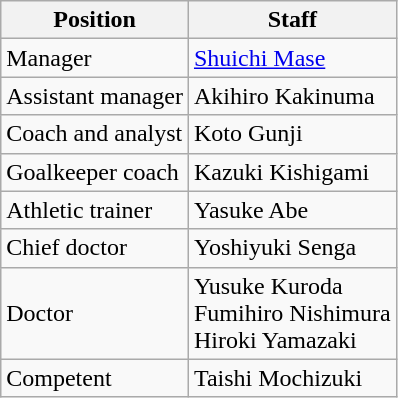<table class="wikitable">
<tr>
<th>Position</th>
<th>Staff</th>
</tr>
<tr>
<td>Manager</td>
<td> <a href='#'>Shuichi Mase</a></td>
</tr>
<tr>
<td>Assistant manager</td>
<td> Akihiro Kakinuma</td>
</tr>
<tr>
<td>Coach and analyst</td>
<td> Koto Gunji</td>
</tr>
<tr>
<td>Goalkeeper coach</td>
<td> Kazuki Kishigami</td>
</tr>
<tr>
<td>Athletic trainer</td>
<td> Yasuke Abe</td>
</tr>
<tr>
<td>Chief doctor</td>
<td> Yoshiyuki Senga</td>
</tr>
<tr>
<td>Doctor</td>
<td> Yusuke Kuroda <br>  Fumihiro Nishimura <br>  Hiroki Yamazaki</td>
</tr>
<tr>
<td>Competent</td>
<td> Taishi Mochizuki</td>
</tr>
</table>
